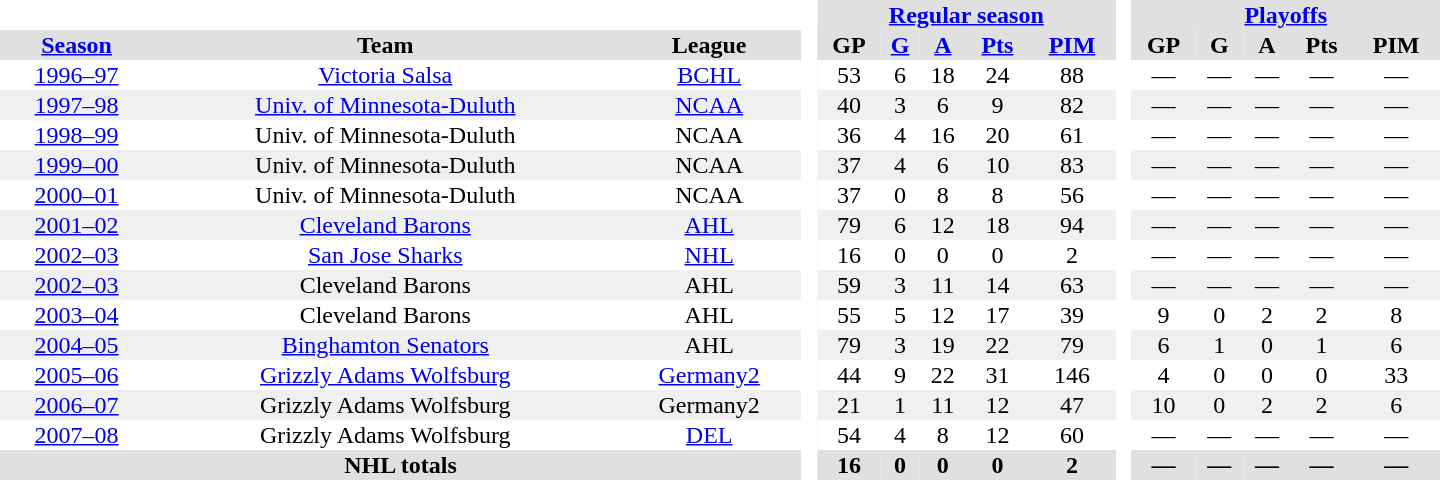<table border="0" cellpadding="1" cellspacing="0" style="text-align:center; width:60em">
<tr bgcolor="#e0e0e0">
<th colspan="3" bgcolor="#ffffff"> </th>
<th rowspan="99" bgcolor="#ffffff"> </th>
<th colspan="5"><a href='#'>Regular season</a></th>
<th rowspan="99" bgcolor="#ffffff"> </th>
<th colspan="5"><a href='#'>Playoffs</a></th>
</tr>
<tr bgcolor="#e0e0e0">
<th><a href='#'>Season</a></th>
<th>Team</th>
<th>League</th>
<th>GP</th>
<th><a href='#'>G</a></th>
<th><a href='#'>A</a></th>
<th><a href='#'>Pts</a></th>
<th><a href='#'>PIM</a></th>
<th>GP</th>
<th>G</th>
<th>A</th>
<th>Pts</th>
<th>PIM</th>
</tr>
<tr>
<td><a href='#'>1996–97</a></td>
<td><a href='#'>Victoria Salsa</a></td>
<td><a href='#'>BCHL</a></td>
<td>53</td>
<td>6</td>
<td>18</td>
<td>24</td>
<td>88</td>
<td>—</td>
<td>—</td>
<td>—</td>
<td>—</td>
<td>—</td>
</tr>
<tr bgcolor="#f0f0f0">
<td><a href='#'>1997–98</a></td>
<td><a href='#'>Univ. of Minnesota-Duluth</a></td>
<td><a href='#'>NCAA</a></td>
<td>40</td>
<td>3</td>
<td>6</td>
<td>9</td>
<td>82</td>
<td>—</td>
<td>—</td>
<td>—</td>
<td>—</td>
<td>—</td>
</tr>
<tr>
<td><a href='#'>1998–99</a></td>
<td>Univ. of Minnesota-Duluth</td>
<td>NCAA</td>
<td>36</td>
<td>4</td>
<td>16</td>
<td>20</td>
<td>61</td>
<td>—</td>
<td>—</td>
<td>—</td>
<td>—</td>
<td>—</td>
</tr>
<tr bgcolor="#f0f0f0">
<td><a href='#'>1999–00</a></td>
<td>Univ. of Minnesota-Duluth</td>
<td>NCAA</td>
<td>37</td>
<td>4</td>
<td>6</td>
<td>10</td>
<td>83</td>
<td>—</td>
<td>—</td>
<td>—</td>
<td>—</td>
<td>—</td>
</tr>
<tr>
<td><a href='#'>2000–01</a></td>
<td>Univ. of Minnesota-Duluth</td>
<td>NCAA</td>
<td>37</td>
<td>0</td>
<td>8</td>
<td>8</td>
<td>56</td>
<td>—</td>
<td>—</td>
<td>—</td>
<td>—</td>
<td>—</td>
</tr>
<tr bgcolor="#f0f0f0">
<td><a href='#'>2001–02</a></td>
<td><a href='#'>Cleveland Barons</a></td>
<td><a href='#'>AHL</a></td>
<td>79</td>
<td>6</td>
<td>12</td>
<td>18</td>
<td>94</td>
<td>—</td>
<td>—</td>
<td>—</td>
<td>—</td>
<td>—</td>
</tr>
<tr>
<td><a href='#'>2002–03</a></td>
<td><a href='#'>San Jose Sharks</a></td>
<td><a href='#'>NHL</a></td>
<td>16</td>
<td>0</td>
<td>0</td>
<td>0</td>
<td>2</td>
<td>—</td>
<td>—</td>
<td>—</td>
<td>—</td>
<td>—</td>
</tr>
<tr bgcolor="#f0f0f0">
<td><a href='#'>2002–03</a></td>
<td>Cleveland Barons</td>
<td>AHL</td>
<td>59</td>
<td>3</td>
<td>11</td>
<td>14</td>
<td>63</td>
<td>—</td>
<td>—</td>
<td>—</td>
<td>—</td>
<td>—</td>
</tr>
<tr>
<td><a href='#'>2003–04</a></td>
<td>Cleveland Barons</td>
<td>AHL</td>
<td>55</td>
<td>5</td>
<td>12</td>
<td>17</td>
<td>39</td>
<td>9</td>
<td>0</td>
<td>2</td>
<td>2</td>
<td>8</td>
</tr>
<tr bgcolor="#f0f0f0">
<td><a href='#'>2004–05</a></td>
<td><a href='#'>Binghamton Senators</a></td>
<td>AHL</td>
<td>79</td>
<td>3</td>
<td>19</td>
<td>22</td>
<td>79</td>
<td>6</td>
<td>1</td>
<td>0</td>
<td>1</td>
<td>6</td>
</tr>
<tr>
<td><a href='#'>2005–06</a></td>
<td><a href='#'>Grizzly Adams Wolfsburg</a></td>
<td><a href='#'>Germany2</a></td>
<td>44</td>
<td>9</td>
<td>22</td>
<td>31</td>
<td>146</td>
<td>4</td>
<td>0</td>
<td>0</td>
<td>0</td>
<td>33</td>
</tr>
<tr bgcolor="#f0f0f0">
<td><a href='#'>2006–07</a></td>
<td>Grizzly Adams Wolfsburg</td>
<td>Germany2</td>
<td>21</td>
<td>1</td>
<td>11</td>
<td>12</td>
<td>47</td>
<td>10</td>
<td>0</td>
<td>2</td>
<td>2</td>
<td>6</td>
</tr>
<tr>
<td><a href='#'>2007–08</a></td>
<td>Grizzly Adams Wolfsburg</td>
<td><a href='#'>DEL</a></td>
<td>54</td>
<td>4</td>
<td>8</td>
<td>12</td>
<td>60</td>
<td>—</td>
<td>—</td>
<td>—</td>
<td>—</td>
<td>—</td>
</tr>
<tr>
</tr>
<tr ALIGN="center" bgcolor="#e0e0e0">
<th colspan="3">NHL totals</th>
<th ALIGN="center">16</th>
<th ALIGN="center">0</th>
<th ALIGN="center">0</th>
<th ALIGN="center">0</th>
<th ALIGN="center">2</th>
<th ALIGN="center">—</th>
<th ALIGN="center">—</th>
<th ALIGN="center">—</th>
<th ALIGN="center">—</th>
<th ALIGN="center">—</th>
</tr>
</table>
